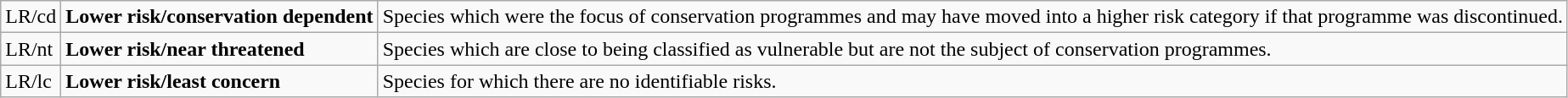<table class="wikitable" style="text-align:left">
<tr>
<td>LR/cd</td>
<td><strong>Lower risk/conservation dependent</strong></td>
<td>Species which were the focus of conservation programmes and may have moved into a higher risk category if that programme was discontinued.</td>
</tr>
<tr>
<td>LR/nt</td>
<td><strong>Lower risk/near threatened</strong></td>
<td>Species which are close to being classified as vulnerable but are not the subject of conservation programmes.</td>
</tr>
<tr>
<td>LR/lc</td>
<td><strong>Lower risk/least concern</strong></td>
<td>Species for which there are no identifiable risks.</td>
</tr>
</table>
